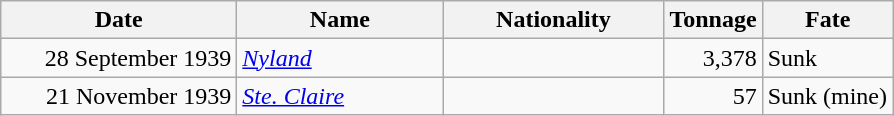<table class="wikitable sortable">
<tr>
<th width="150px">Date</th>
<th width="130px">Name</th>
<th width="140px">Nationality</th>
<th width="25px">Tonnage</th>
<th width="80px">Fate</th>
</tr>
<tr>
<td align="right">28 September 1939</td>
<td align="left"><a href='#'><em>Nyland</em></a></td>
<td align="left"></td>
<td align="right">3,378</td>
<td align="left">Sunk</td>
</tr>
<tr>
<td align="right">21 November 1939</td>
<td align="left"><a href='#'><em>Ste. Claire</em></a></td>
<td align="left"></td>
<td align="right">57</td>
<td align="left">Sunk (mine)</td>
</tr>
</table>
